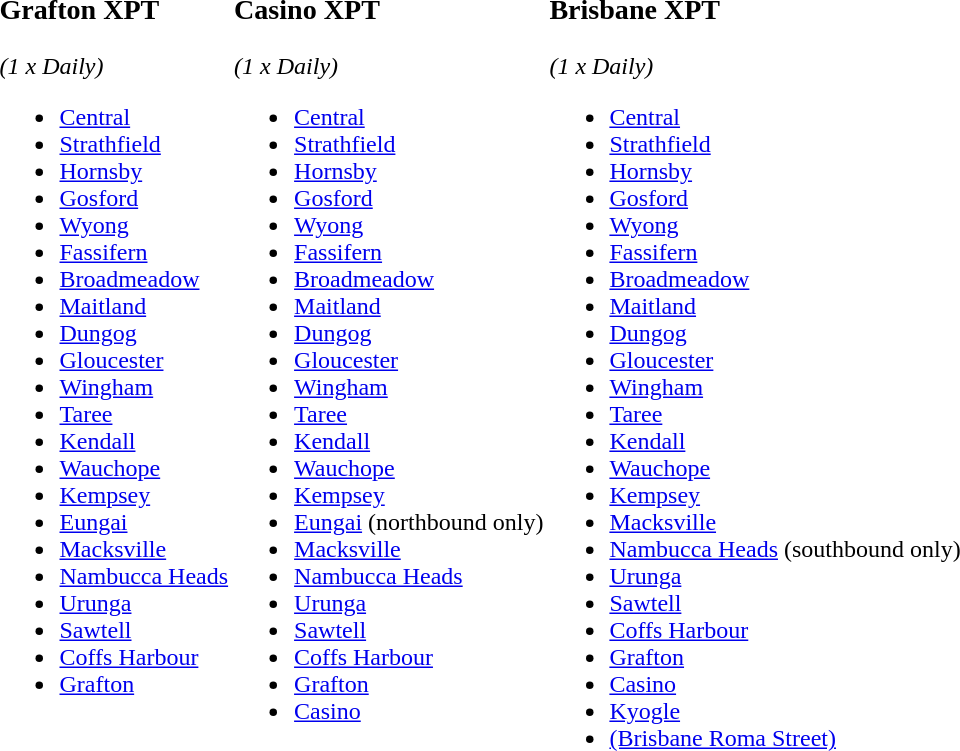<table>
<tr style="vertical-align:top">
<td><br><h3>Grafton XPT</h3><em>(1 x Daily)</em><ul><li><a href='#'>Central</a></li><li><a href='#'>Strathfield</a></li><li><a href='#'>Hornsby</a></li><li><a href='#'>Gosford</a></li><li><a href='#'>Wyong</a></li><li><a href='#'>Fassifern</a></li><li><a href='#'>Broadmeadow</a></li><li><a href='#'>Maitland</a></li><li><a href='#'>Dungog</a></li><li><a href='#'>Gloucester</a></li><li><a href='#'>Wingham</a></li><li><a href='#'>Taree</a></li><li><a href='#'>Kendall</a></li><li><a href='#'>Wauchope</a></li><li><a href='#'>Kempsey</a></li><li><a href='#'>Eungai</a></li><li><a href='#'>Macksville</a></li><li><a href='#'>Nambucca Heads</a></li><li><a href='#'>Urunga</a></li><li><a href='#'>Sawtell</a></li><li><a href='#'>Coffs Harbour</a></li><li><a href='#'>Grafton</a></li></ul></td>
<td><br><h3>Casino XPT</h3><em>(1 x Daily)</em><ul><li><a href='#'>Central</a></li><li><a href='#'>Strathfield</a></li><li><a href='#'>Hornsby</a></li><li><a href='#'>Gosford</a></li><li><a href='#'>Wyong</a></li><li><a href='#'>Fassifern</a></li><li><a href='#'>Broadmeadow</a></li><li><a href='#'>Maitland</a></li><li><a href='#'>Dungog</a></li><li><a href='#'>Gloucester</a></li><li><a href='#'>Wingham</a></li><li><a href='#'>Taree</a></li><li><a href='#'>Kendall</a></li><li><a href='#'>Wauchope</a></li><li><a href='#'>Kempsey</a></li><li><a href='#'>Eungai</a> (northbound only)</li><li><a href='#'>Macksville</a></li><li><a href='#'>Nambucca Heads</a></li><li><a href='#'>Urunga</a></li><li><a href='#'>Sawtell</a></li><li><a href='#'>Coffs Harbour</a></li><li><a href='#'>Grafton</a></li><li><a href='#'>Casino</a></li></ul></td>
<td><br><h3>Brisbane XPT</h3><em>(1 x Daily)</em><ul><li><a href='#'>Central</a></li><li><a href='#'>Strathfield</a></li><li><a href='#'>Hornsby</a></li><li><a href='#'>Gosford</a></li><li><a href='#'>Wyong</a></li><li><a href='#'>Fassifern</a></li><li><a href='#'>Broadmeadow</a></li><li><a href='#'>Maitland</a></li><li><a href='#'>Dungog</a></li><li><a href='#'>Gloucester</a></li><li><a href='#'>Wingham</a></li><li><a href='#'>Taree</a></li><li><a href='#'>Kendall</a></li><li><a href='#'>Wauchope</a></li><li><a href='#'>Kempsey</a></li><li><a href='#'>Macksville</a></li><li><a href='#'>Nambucca Heads</a> (southbound only)</li><li><a href='#'>Urunga</a></li><li><a href='#'>Sawtell</a></li><li><a href='#'>Coffs Harbour</a></li><li><a href='#'>Grafton</a></li><li><a href='#'>Casino</a></li><li><a href='#'>Kyogle</a></li><li><a href='#'>(Brisbane Roma Street)</a></li></ul></td>
</tr>
</table>
